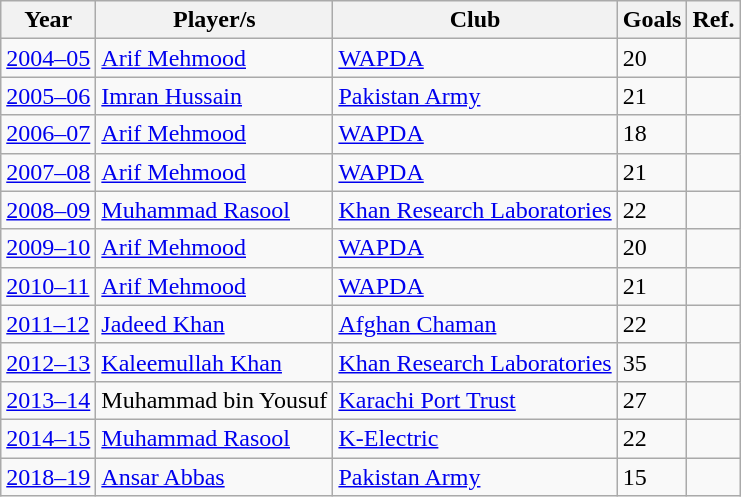<table class="wikitable">
<tr>
<th>Year</th>
<th>Player/s</th>
<th>Club</th>
<th>Goals</th>
<th>Ref.</th>
</tr>
<tr>
<td><a href='#'>2004–05</a></td>
<td style="text-align:left;"> <a href='#'>Arif Mehmood</a></td>
<td><a href='#'>WAPDA</a></td>
<td>20</td>
<td></td>
</tr>
<tr>
<td><a href='#'>2005–06</a></td>
<td style="text-align:left;"> <a href='#'>Imran Hussain</a></td>
<td><a href='#'>Pakistan Army</a></td>
<td>21</td>
<td></td>
</tr>
<tr>
<td><a href='#'>2006–07</a></td>
<td style="text-align:left;"> <a href='#'>Arif Mehmood</a></td>
<td><a href='#'>WAPDA</a></td>
<td>18</td>
<td></td>
</tr>
<tr>
<td><a href='#'>2007–08</a></td>
<td style="text-align:left;"> <a href='#'>Arif Mehmood</a></td>
<td><a href='#'>WAPDA</a></td>
<td>21</td>
<td></td>
</tr>
<tr>
<td><a href='#'>2008–09</a></td>
<td style="text-align:left;"> <a href='#'>Muhammad Rasool</a></td>
<td><a href='#'>Khan Research Laboratories</a></td>
<td>22</td>
<td></td>
</tr>
<tr>
<td><a href='#'>2009–10</a></td>
<td style="text-align:left;"> <a href='#'>Arif Mehmood</a></td>
<td><a href='#'>WAPDA</a></td>
<td>20</td>
<td></td>
</tr>
<tr>
<td><a href='#'>2010–11</a></td>
<td style="text-align:left;"> <a href='#'>Arif Mehmood</a></td>
<td><a href='#'>WAPDA</a></td>
<td>21</td>
<td></td>
</tr>
<tr>
<td><a href='#'>2011–12</a></td>
<td style="text-align:left;"> <a href='#'>Jadeed Khan</a></td>
<td><a href='#'>Afghan Chaman</a></td>
<td>22</td>
<td></td>
</tr>
<tr>
<td><a href='#'>2012–13</a></td>
<td style="text-align:left;"> <a href='#'>Kaleemullah Khan</a></td>
<td><a href='#'>Khan Research Laboratories</a></td>
<td>35</td>
<td></td>
</tr>
<tr>
<td><a href='#'>2013–14</a></td>
<td style="text-align:left;"> Muhammad bin Yousuf</td>
<td><a href='#'>Karachi Port Trust</a></td>
<td>27</td>
<td></td>
</tr>
<tr>
<td><a href='#'>2014–15</a></td>
<td style="text-align:left;"> <a href='#'>Muhammad Rasool</a></td>
<td><a href='#'>K-Electric</a></td>
<td>22</td>
<td></td>
</tr>
<tr>
<td><a href='#'>2018–19</a></td>
<td style="text-align:left;"> <a href='#'>Ansar Abbas</a></td>
<td><a href='#'>Pakistan Army</a></td>
<td>15</td>
<td></td>
</tr>
</table>
